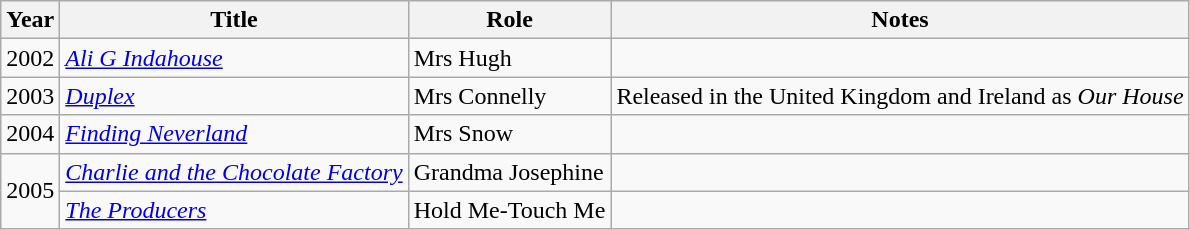<table class="wikitable">
<tr>
<th>Year</th>
<th>Title</th>
<th>Role</th>
<th>Notes</th>
</tr>
<tr>
<td>2002</td>
<td><em><a href='#'>Ali G Indahouse</a></em></td>
<td>Mrs Hugh</td>
<td></td>
</tr>
<tr>
<td>2003</td>
<td><em><a href='#'>Duplex</a></em></td>
<td>Mrs Connelly</td>
<td>Released in the United Kingdom and Ireland as <em>Our House</em></td>
</tr>
<tr>
<td>2004</td>
<td><em><a href='#'>Finding Neverland</a></em></td>
<td>Mrs Snow</td>
<td></td>
</tr>
<tr>
<td rowspan="2">2005</td>
<td><em><a href='#'>Charlie and the Chocolate Factory</a></em></td>
<td>Grandma Josephine</td>
<td></td>
</tr>
<tr>
<td><em><a href='#'>The Producers</a></em></td>
<td>Hold Me-Touch Me</td>
<td></td>
</tr>
</table>
